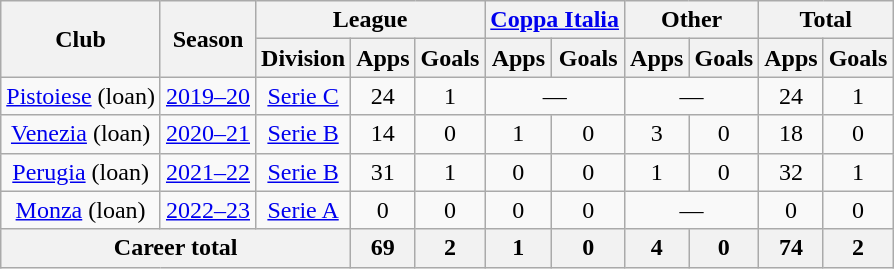<table class="wikitable" style="text-align:center">
<tr>
<th rowspan="2">Club</th>
<th rowspan="2">Season</th>
<th colspan="3">League</th>
<th colspan="2"><a href='#'>Coppa Italia</a></th>
<th colspan="2">Other</th>
<th colspan="2">Total</th>
</tr>
<tr>
<th>Division</th>
<th>Apps</th>
<th>Goals</th>
<th>Apps</th>
<th>Goals</th>
<th>Apps</th>
<th>Goals</th>
<th>Apps</th>
<th>Goals</th>
</tr>
<tr>
<td><a href='#'>Pistoiese</a> (loan)</td>
<td><a href='#'>2019–20</a></td>
<td><a href='#'>Serie C</a></td>
<td>24</td>
<td>1</td>
<td colspan="2">—</td>
<td colspan="2">—</td>
<td>24</td>
<td>1</td>
</tr>
<tr>
<td><a href='#'>Venezia</a> (loan)</td>
<td><a href='#'>2020–21</a></td>
<td><a href='#'>Serie B</a></td>
<td>14</td>
<td>0</td>
<td>1</td>
<td>0</td>
<td>3</td>
<td>0</td>
<td>18</td>
<td>0</td>
</tr>
<tr>
<td><a href='#'>Perugia</a> (loan)</td>
<td><a href='#'>2021–22</a></td>
<td><a href='#'>Serie B</a></td>
<td>31</td>
<td>1</td>
<td>0</td>
<td>0</td>
<td>1</td>
<td>0</td>
<td>32</td>
<td>1</td>
</tr>
<tr>
<td><a href='#'>Monza</a> (loan)</td>
<td><a href='#'>2022–23</a></td>
<td><a href='#'>Serie A</a></td>
<td>0</td>
<td>0</td>
<td>0</td>
<td>0</td>
<td colspan="2">—</td>
<td>0</td>
<td>0</td>
</tr>
<tr>
<th colspan="3">Career total</th>
<th>69</th>
<th>2</th>
<th>1</th>
<th>0</th>
<th>4</th>
<th>0</th>
<th>74</th>
<th>2</th>
</tr>
</table>
